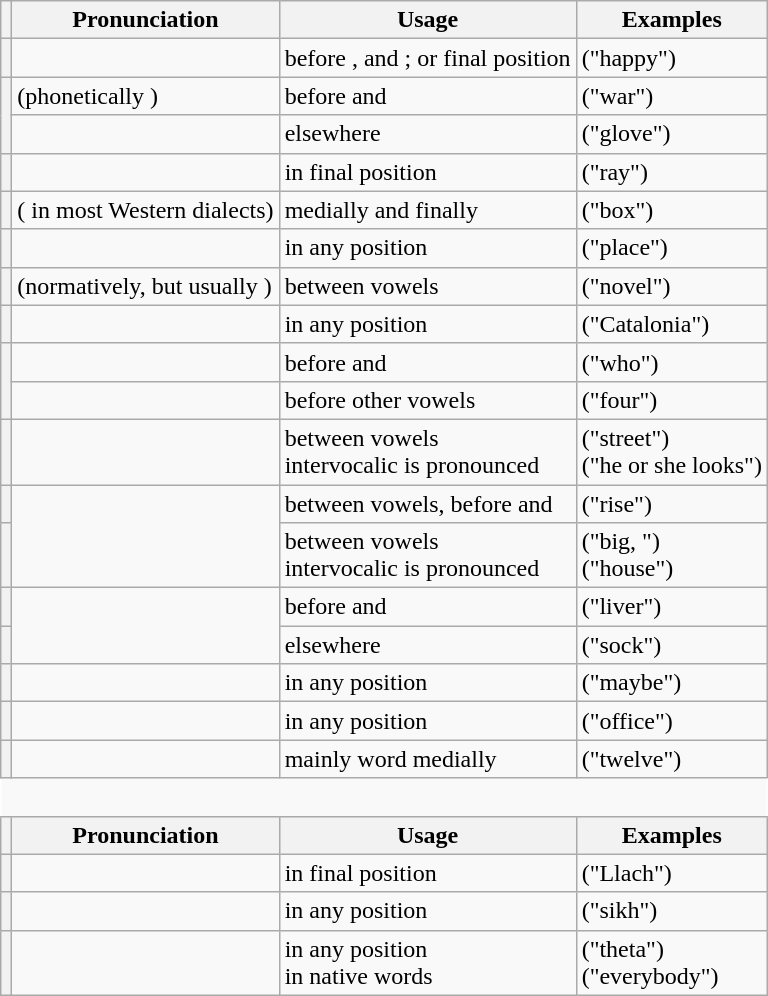<table class="wikitable">
<tr>
<th></th>
<th>Pronunciation</th>
<th>Usage</th>
<th>Examples</th>
</tr>
<tr>
<th></th>
<td></td>
<td>before ,  and ; or final position</td>
<td> ("happy")</td>
</tr>
<tr>
<th rowspan="2"></th>
<td> (phonetically )</td>
<td>before  and </td>
<td> ("war")</td>
</tr>
<tr>
<td></td>
<td>elsewhere</td>
<td> ("glove")</td>
</tr>
<tr>
<th></th>
<td></td>
<td>in final position</td>
<td> ("ray")</td>
</tr>
<tr>
<th></th>
<td> ( in most Western dialects)</td>
<td>medially and finally</td>
<td> ("box")</td>
</tr>
<tr>
<th></th>
<td></td>
<td>in any position</td>
<td> ("place")</td>
</tr>
<tr>
<th></th>
<td> (normatively, but usually )</td>
<td>between vowels</td>
<td> ("novel")</td>
</tr>
<tr>
<th></th>
<td></td>
<td>in any position</td>
<td> ("Catalonia")</td>
</tr>
<tr>
<th rowspan="2"></th>
<td></td>
<td>before  and </td>
<td> ("who")</td>
</tr>
<tr>
<td></td>
<td>before other vowels</td>
<td> ("four")</td>
</tr>
<tr>
<th></th>
<td></td>
<td>between vowels <br> intervocalic  is pronounced </td>
<td> ("street") <br>  ("he or she looks")</td>
</tr>
<tr>
<th></th>
<td rowspan="2"></td>
<td>between vowels, before  and </td>
<td> ("rise")</td>
</tr>
<tr>
<th></th>
<td>between vowels <br> intervocalic  is pronounced </td>
<td> ("big, ") <br>  ("house")</td>
</tr>
<tr>
<th></th>
<td rowspan="2"></td>
<td>before  and </td>
<td> ("liver")</td>
</tr>
<tr>
<th></th>
<td>elsewhere</td>
<td> ("sock")</td>
</tr>
<tr>
<th></th>
<td></td>
<td>in any position</td>
<td> ("maybe")</td>
</tr>
<tr>
<th></th>
<td></td>
<td>in any position</td>
<td> ("office")</td>
</tr>
<tr>
<th></th>
<td></td>
<td>mainly word medially</td>
<td> ("twelve")</td>
</tr>
<tr>
<td colspan="4" style="border-left: #fff solid 1px; border-right:  #fff solid 1px"> </td>
</tr>
<tr>
<th></th>
<th>Pronunciation</th>
<th>Usage</th>
<th>Examples</th>
</tr>
<tr>
<th></th>
<td></td>
<td>in final position</td>
<td> ("Llach")</td>
</tr>
<tr>
<th></th>
<td></td>
<td>in any position</td>
<td> ("sikh")</td>
</tr>
<tr>
<th></th>
<td></td>
<td>in any position <br>  in native words</td>
<td> ("theta") <br>  ("everybody")</td>
</tr>
</table>
